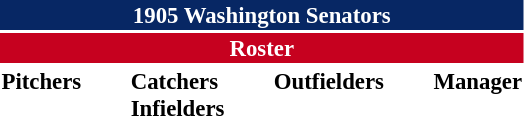<table class="toccolours" style="font-size: 95%;">
<tr>
<th colspan="10" style="background-color: #072764; color: white; text-align: center;">1905 Washington Senators</th>
</tr>
<tr>
<td colspan="10" style="background-color: #c6011f; color: white; text-align: center;"><strong>Roster</strong></td>
</tr>
<tr>
<td valign="top"><strong>Pitchers</strong><br>







</td>
<td width="25px"></td>
<td valign="top"><strong>Catchers</strong><br>

<strong>Infielders</strong>





</td>
<td width="25px"></td>
<td valign="top"><strong>Outfielders</strong><br>








</td>
<td width="25px"></td>
<td valign="top"><strong>Manager</strong><br></td>
</tr>
</table>
